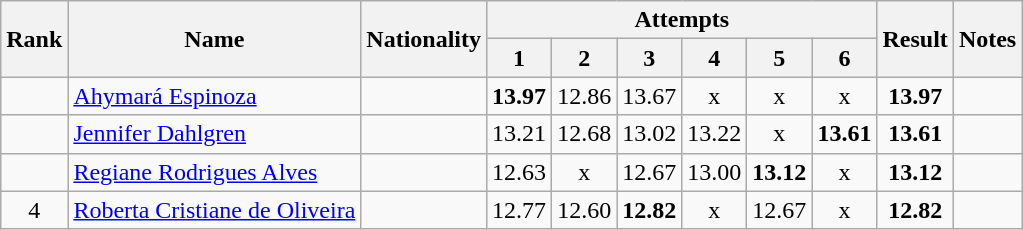<table class="wikitable sortable" style="text-align:center">
<tr>
<th rowspan=2>Rank</th>
<th rowspan=2>Name</th>
<th rowspan=2>Nationality</th>
<th colspan=6>Attempts</th>
<th rowspan=2>Result</th>
<th rowspan=2>Notes</th>
</tr>
<tr>
<th>1</th>
<th>2</th>
<th>3</th>
<th>4</th>
<th>5</th>
<th>6</th>
</tr>
<tr>
<td align=center></td>
<td align=left><a href='#'>Ahymará Espinoza</a></td>
<td align=left></td>
<td><strong>13.97</strong></td>
<td>12.86</td>
<td>13.67</td>
<td>x</td>
<td>x</td>
<td>x</td>
<td><strong>13.97</strong></td>
<td></td>
</tr>
<tr>
<td align=center></td>
<td align=left><a href='#'>Jennifer Dahlgren</a></td>
<td align=left></td>
<td>13.21</td>
<td>12.68</td>
<td>13.02</td>
<td>13.22</td>
<td>x</td>
<td><strong>13.61</strong></td>
<td><strong>13.61</strong></td>
<td></td>
</tr>
<tr>
<td align=center></td>
<td align=left><a href='#'>Regiane Rodrigues Alves</a></td>
<td align=left></td>
<td>12.63</td>
<td>x</td>
<td>12.67</td>
<td>13.00</td>
<td><strong>13.12</strong></td>
<td>x</td>
<td><strong>13.12</strong></td>
<td></td>
</tr>
<tr>
<td align=center>4</td>
<td align=left><a href='#'>Roberta Cristiane de Oliveira</a></td>
<td align=left></td>
<td>12.77</td>
<td>12.60</td>
<td><strong>12.82</strong></td>
<td>x</td>
<td>12.67</td>
<td>x</td>
<td><strong>12.82</strong></td>
<td></td>
</tr>
</table>
